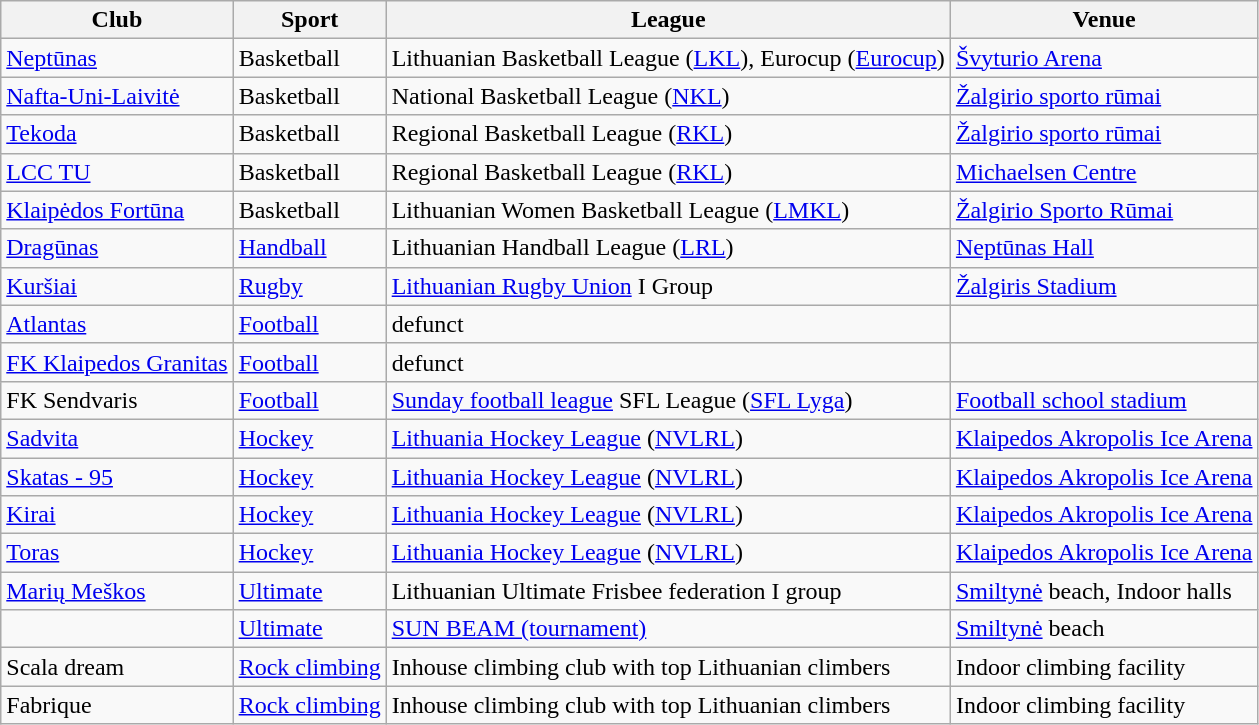<table class=wikitable>
<tr>
<th>Club</th>
<th>Sport</th>
<th>League</th>
<th>Venue</th>
</tr>
<tr>
<td><a href='#'>Neptūnas</a></td>
<td>Basketball</td>
<td>Lithuanian Basketball League (<a href='#'>LKL</a>), Eurocup (<a href='#'>Eurocup</a>)</td>
<td><a href='#'>Švyturio Arena</a></td>
</tr>
<tr>
<td><a href='#'>Nafta-Uni-Laivitė</a></td>
<td>Basketball</td>
<td>National Basketball League (<a href='#'>NKL</a>)</td>
<td><a href='#'>Žalgirio sporto rūmai</a></td>
</tr>
<tr>
<td><a href='#'>Tekoda</a></td>
<td>Basketball</td>
<td>Regional Basketball League (<a href='#'>RKL</a>)</td>
<td><a href='#'>Žalgirio sporto rūmai</a></td>
</tr>
<tr>
<td><a href='#'>LCC TU</a></td>
<td>Basketball</td>
<td>Regional Basketball League (<a href='#'>RKL</a>)</td>
<td><a href='#'>Michaelsen Centre</a></td>
</tr>
<tr>
<td><a href='#'>Klaipėdos Fortūna</a></td>
<td>Basketball</td>
<td>Lithuanian Women Basketball League (<a href='#'>LMKL</a>)</td>
<td><a href='#'>Žalgirio Sporto Rūmai</a></td>
</tr>
<tr>
<td><a href='#'>Dragūnas</a></td>
<td><a href='#'>Handball</a></td>
<td>Lithuanian Handball League (<a href='#'>LRL</a>)</td>
<td><a href='#'>Neptūnas Hall</a></td>
</tr>
<tr>
<td><a href='#'>Kuršiai</a></td>
<td><a href='#'>Rugby</a></td>
<td><a href='#'>Lithuanian Rugby Union</a> I Group</td>
<td><a href='#'>Žalgiris Stadium</a></td>
</tr>
<tr>
<td><a href='#'>Atlantas</a></td>
<td><a href='#'>Football</a></td>
<td>defunct</td>
<td></td>
</tr>
<tr>
<td><a href='#'>FK Klaipedos Granitas</a></td>
<td><a href='#'>Football</a></td>
<td>defunct</td>
<td></td>
</tr>
<tr>
<td>FK Sendvaris</td>
<td><a href='#'>Football</a></td>
<td><a href='#'>Sunday football league</a> SFL League (<a href='#'>SFL Lyga</a>)</td>
<td><a href='#'>Football school stadium</a></td>
</tr>
<tr>
<td><a href='#'>Sadvita</a></td>
<td><a href='#'>Hockey</a></td>
<td><a href='#'>Lithuania Hockey League</a> (<a href='#'>NVLRL</a>)</td>
<td><a href='#'>Klaipedos Akropolis Ice Arena</a></td>
</tr>
<tr>
<td><a href='#'>Skatas - 95</a></td>
<td><a href='#'>Hockey</a></td>
<td><a href='#'>Lithuania Hockey League</a> (<a href='#'>NVLRL</a>)</td>
<td><a href='#'>Klaipedos Akropolis Ice Arena</a></td>
</tr>
<tr>
<td><a href='#'>Kirai</a></td>
<td><a href='#'>Hockey</a></td>
<td><a href='#'>Lithuania Hockey League</a> (<a href='#'>NVLRL</a>)</td>
<td><a href='#'>Klaipedos Akropolis Ice Arena</a></td>
</tr>
<tr>
<td><a href='#'>Toras</a></td>
<td><a href='#'>Hockey</a></td>
<td><a href='#'>Lithuania Hockey League</a> (<a href='#'>NVLRL</a>)</td>
<td><a href='#'>Klaipedos Akropolis Ice Arena</a></td>
</tr>
<tr>
<td><a href='#'>Marių Meškos</a></td>
<td><a href='#'>Ultimate</a></td>
<td>Lithuanian Ultimate Frisbee federation I group</td>
<td><a href='#'>Smiltynė</a> beach, Indoor halls</td>
</tr>
<tr>
<td></td>
<td><a href='#'>Ultimate</a></td>
<td><a href='#'>SUN BEAM (tournament)</a></td>
<td><a href='#'>Smiltynė</a> beach</td>
</tr>
<tr>
<td>Scala dream</td>
<td><a href='#'>Rock climbing</a></td>
<td>Inhouse climbing club with top Lithuanian climbers</td>
<td>Indoor climbing facility</td>
</tr>
<tr>
<td>Fabrique</td>
<td><a href='#'>Rock climbing</a></td>
<td>Inhouse climbing club with top Lithuanian climbers</td>
<td>Indoor climbing facility</td>
</tr>
</table>
